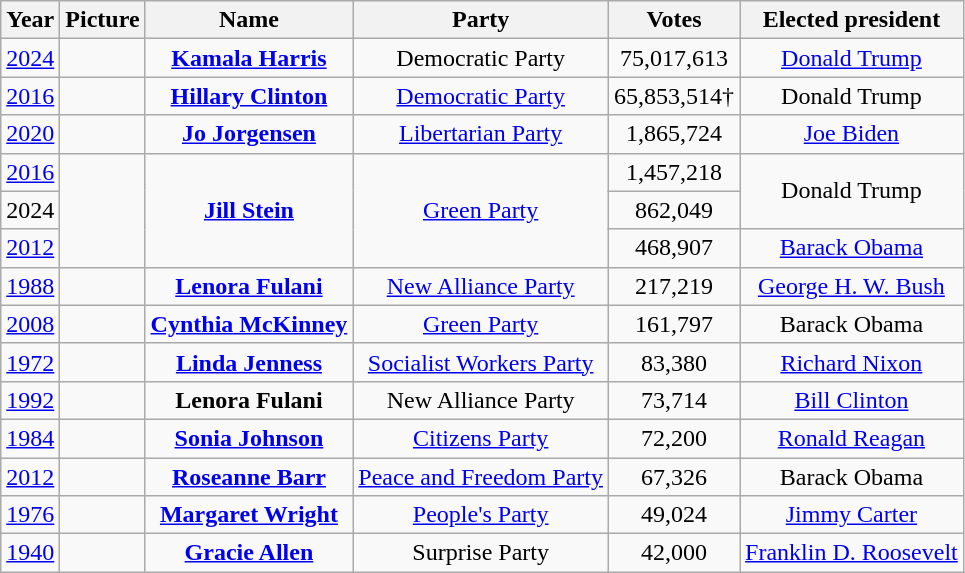<table class="wikitable sortable" style=text-align:center;">
<tr>
<th>Year</th>
<th>Picture</th>
<th>Name</th>
<th>Party</th>
<th data-sort-type="number">Votes</th>
<th>Elected president</th>
</tr>
<tr>
<td><a href='#'>2024</a></td>
<td></td>
<td><strong><a href='#'>Kamala Harris</a></strong></td>
<td>Democratic Party</td>
<td>75,017,613</td>
<td><a href='#'>Donald Trump</a></td>
</tr>
<tr>
<td><a href='#'>2016</a></td>
<td></td>
<td><strong><a href='#'>Hillary Clinton</a></strong></td>
<td><a href='#'>Democratic Party</a></td>
<td>65,853,514†</td>
<td>Donald Trump</td>
</tr>
<tr>
<td><a href='#'>2020</a></td>
<td></td>
<td><strong><a href='#'>Jo Jorgensen</a></strong></td>
<td><a href='#'>Libertarian Party</a></td>
<td>1,865,724</td>
<td><a href='#'>Joe Biden</a></td>
</tr>
<tr>
<td><a href='#'>2016</a></td>
<td rowspan=3></td>
<td rowspan=3><strong><a href='#'>Jill Stein</a></strong></td>
<td rowspan=3><a href='#'>Green Party</a></td>
<td>1,457,218</td>
<td rowspan=2>Donald Trump</td>
</tr>
<tr>
<td>2024</td>
<td>862,049</td>
</tr>
<tr>
<td><a href='#'>2012</a></td>
<td>468,907</td>
<td><a href='#'>Barack Obama</a></td>
</tr>
<tr>
<td><a href='#'>1988</a></td>
<td></td>
<td><strong><a href='#'>Lenora Fulani</a></strong></td>
<td><a href='#'>New Alliance Party</a></td>
<td>217,219</td>
<td><a href='#'>George H. W. Bush</a></td>
</tr>
<tr>
<td><a href='#'>2008</a></td>
<td></td>
<td><strong><a href='#'>Cynthia McKinney</a></strong></td>
<td><a href='#'>Green Party</a></td>
<td>161,797</td>
<td>Barack Obama</td>
</tr>
<tr>
<td><a href='#'>1972</a></td>
<td></td>
<td><strong><a href='#'>Linda Jenness</a></strong></td>
<td><a href='#'>Socialist Workers Party</a></td>
<td>83,380</td>
<td><a href='#'>Richard Nixon</a></td>
</tr>
<tr>
<td><a href='#'>1992</a></td>
<td></td>
<td><strong>Lenora Fulani</strong></td>
<td>New Alliance Party</td>
<td>73,714</td>
<td><a href='#'>Bill Clinton</a></td>
</tr>
<tr>
<td><a href='#'>1984</a></td>
<td></td>
<td><strong><a href='#'>Sonia Johnson</a></strong></td>
<td><a href='#'>Citizens Party</a></td>
<td>72,200</td>
<td><a href='#'>Ronald Reagan</a></td>
</tr>
<tr>
<td><a href='#'>2012</a></td>
<td></td>
<td><strong><a href='#'>Roseanne Barr</a></strong></td>
<td><a href='#'>Peace and Freedom Party</a></td>
<td>67,326</td>
<td>Barack Obama</td>
</tr>
<tr>
<td><a href='#'>1976</a></td>
<td></td>
<td><strong><a href='#'>Margaret Wright</a></strong></td>
<td><a href='#'>People's Party</a></td>
<td>49,024</td>
<td><a href='#'>Jimmy Carter</a></td>
</tr>
<tr>
<td><a href='#'>1940</a></td>
<td></td>
<td><strong><a href='#'>Gracie Allen</a></strong></td>
<td>Surprise Party</td>
<td>42,000</td>
<td><a href='#'>Franklin D. Roosevelt</a></td>
</tr>
</table>
